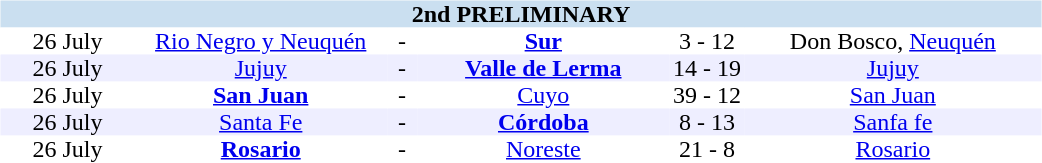<table table width=700>
<tr>
<td width=700 valign="top"><br><table border=0 cellspacing=0 cellpadding=0 style="font-size: 100%; border-collapse: collapse;" width=100%>
<tr bgcolor="#CADFF0">
<td style="font-size:100%"; align="center" colspan="6"><strong>2nd PRELIMINARY</strong></td>
</tr>
<tr align=center bgcolor=#FFFFFF>
<td width=90>26 July</td>
<td width=170><a href='#'>Rio Negro y Neuquén</a></td>
<td width=20>-</td>
<td width=170><strong><a href='#'>Sur</a></strong></td>
<td width=50>3 - 12</td>
<td width=200>Don Bosco, <a href='#'>Neuquén</a></td>
</tr>
<tr align=center bgcolor=#EEEEFF>
<td width=90>26 July</td>
<td width=170><a href='#'>Jujuy</a></td>
<td width=20>-</td>
<td width=170><strong><a href='#'>Valle de Lerma</a></strong></td>
<td width=50>14 - 19</td>
<td width=200><a href='#'>Jujuy</a></td>
</tr>
<tr align=center bgcolor=#FFFFFF>
<td width=90>26 July</td>
<td width=170><strong><a href='#'>San Juan</a></strong></td>
<td width=20>-</td>
<td width=170><a href='#'>Cuyo</a></td>
<td width=50>39 - 12</td>
<td width=200><a href='#'>San Juan</a></td>
</tr>
<tr align=center bgcolor=#EEEEFF>
<td width=90>26 July</td>
<td width=170><a href='#'>Santa Fe</a></td>
<td width=20>-</td>
<td width=170><strong><a href='#'>Córdoba</a></strong></td>
<td width=50>8 - 13</td>
<td width=200><a href='#'>Sanfa fe</a></td>
</tr>
<tr align=center bgcolor=#FFFFFF>
<td width=90>26 July</td>
<td width=170><strong><a href='#'>Rosario</a></strong></td>
<td width=20>-</td>
<td width=170><a href='#'>Noreste</a></td>
<td width=50>21 - 8</td>
<td width=200><a href='#'>Rosario</a></td>
</tr>
</table>
</td>
</tr>
</table>
